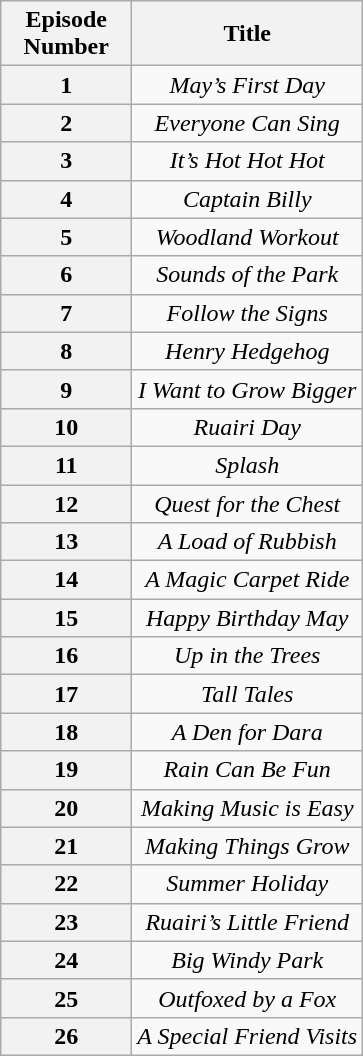<table class="wikitable plainrowheaders" style="text-align:center;" border="1">
<tr>
<th scope="colw" rowspan="1" style="width:5em;">Episode Number</th>
<th scope="col" rowspan="1">Title</th>
</tr>
<tr>
<th scope="row">1</th>
<td><em>May’s First Day</em></td>
</tr>
<tr>
<th scope="row">2</th>
<td><em>Everyone Can Sing</em></td>
</tr>
<tr>
<th scope="row">3</th>
<td><em>It’s Hot Hot Hot</em></td>
</tr>
<tr>
<th scope="row">4</th>
<td><em>Captain Billy</em></td>
</tr>
<tr>
<th scope="row">5</th>
<td><em>Woodland Workout</em></td>
</tr>
<tr>
<th scope="row">6</th>
<td><em>Sounds of the Park</em></td>
</tr>
<tr>
<th scope="row">7</th>
<td><em>Follow the Signs</em></td>
</tr>
<tr>
<th scope="row">8</th>
<td><em>Henry Hedgehog</em></td>
</tr>
<tr>
<th scope="row">9</th>
<td><em>I Want to Grow Bigger</em></td>
</tr>
<tr>
<th scope="row">10</th>
<td><em>Ruairi Day</em></td>
</tr>
<tr>
<th scope="row">11</th>
<td><em>Splash</em></td>
</tr>
<tr>
<th scope="row">12</th>
<td><em>Quest for the Chest</em></td>
</tr>
<tr>
<th scope="row">13</th>
<td><em>A Load of Rubbish</em></td>
</tr>
<tr>
<th scope="row">14</th>
<td><em>A Magic Carpet Ride</em></td>
</tr>
<tr>
<th scope="row">15</th>
<td><em>Happy Birthday May</em></td>
</tr>
<tr>
<th scope="row">16</th>
<td><em>Up in the Trees</em></td>
</tr>
<tr>
<th scope="row">17</th>
<td><em>Tall Tales</em></td>
</tr>
<tr>
<th scope="row">18</th>
<td><em>A Den for Dara</em></td>
</tr>
<tr>
<th scope="row">19</th>
<td><em>Rain Can Be Fun</em></td>
</tr>
<tr>
<th scope="row">20</th>
<td><em>Making Music is Easy</em></td>
</tr>
<tr>
<th scope="row">21</th>
<td><em>Making Things Grow</em></td>
</tr>
<tr>
<th scope="row">22</th>
<td><em>Summer Holiday</em></td>
</tr>
<tr>
<th scope="row">23</th>
<td><em>Ruairi’s Little Friend</em></td>
</tr>
<tr>
<th scope="row">24</th>
<td><em>Big Windy Park</em></td>
</tr>
<tr>
<th scope="row">25</th>
<td><em>Outfoxed by a Fox</em></td>
</tr>
<tr>
<th scope="row">26</th>
<td><em>A Special Friend Visits</em></td>
</tr>
</table>
